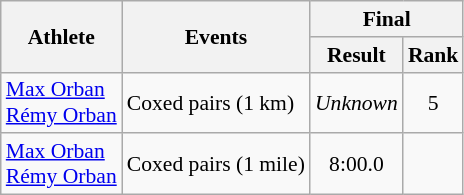<table class=wikitable style="font-size:90%">
<tr>
<th rowspan="2">Athlete</th>
<th rowspan="2">Events</th>
<th colspan="2">Final</th>
</tr>
<tr>
<th>Result</th>
<th>Rank</th>
</tr>
<tr>
<td><a href='#'>Max Orban</a><br><a href='#'>Rémy Orban</a></td>
<td>Coxed pairs (1 km)</td>
<td align="center"><em>Unknown</em></td>
<td align="center">5</td>
</tr>
<tr>
<td><a href='#'>Max Orban</a><br><a href='#'>Rémy Orban</a></td>
<td>Coxed pairs (1 mile)</td>
<td align="center">8:00.0</td>
<td align="center"></td>
</tr>
</table>
